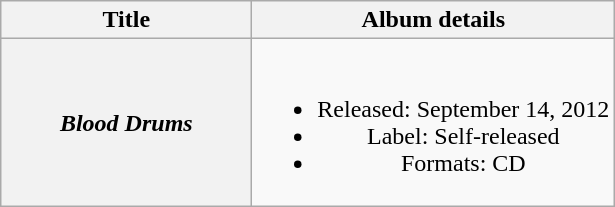<table class="wikitable plainrowheaders" style="text-align:center;">
<tr>
<th scope="col" style="width:10em;">Title</th>
<th scope="col">Album details</th>
</tr>
<tr>
<th scope="row"><em>Blood Drums</em></th>
<td><br><ul><li>Released: September 14, 2012</li><li>Label: Self-released</li><li>Formats: CD</li></ul></td>
</tr>
</table>
